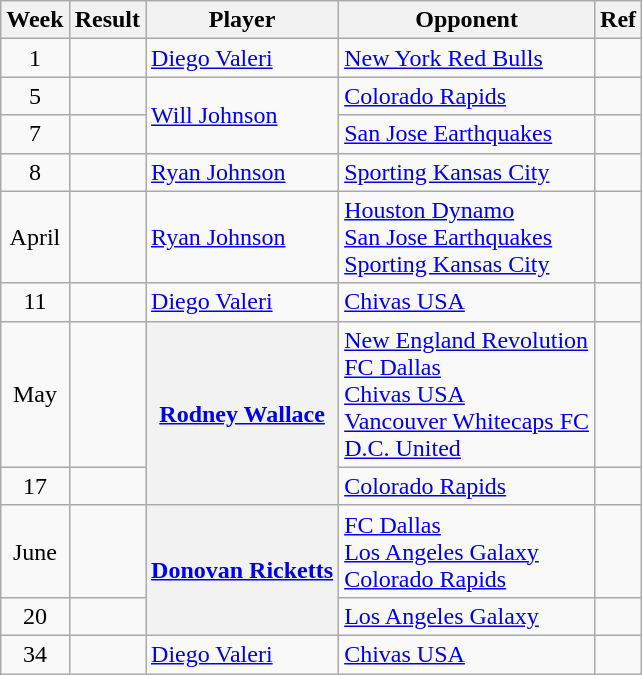<table class=wikitable>
<tr>
<th>Week</th>
<th>Result</th>
<th>Player</th>
<th>Opponent</th>
<th>Ref</th>
</tr>
<tr>
<td align=center>1</td>
<td></td>
<td> <a href='#'>Diego Valeri</a></td>
<td><a href='#'>New York Red Bulls</a></td>
<td></td>
</tr>
<tr>
<td align=center>5</td>
<td></td>
<td rowspan=2> <a href='#'>Will Johnson</a></td>
<td><a href='#'>Colorado Rapids</a></td>
<td></td>
</tr>
<tr>
<td align=center>7</td>
<td></td>
<td><a href='#'>San Jose Earthquakes</a></td>
<td></td>
</tr>
<tr>
<td align=center>8</td>
<td></td>
<td> <a href='#'>Ryan Johnson</a></td>
<td><a href='#'>Sporting Kansas City</a></td>
<td></td>
</tr>
<tr>
<td align=center>April</td>
<td></td>
<td> <a href='#'>Ryan Johnson</a></td>
<td><a href='#'>Houston Dynamo</a><br><a href='#'>San Jose Earthquakes</a><br><a href='#'>Sporting Kansas City</a></td>
<td></td>
</tr>
<tr>
<td align=center>11</td>
<td></td>
<td> <a href='#'>Diego Valeri</a></td>
<td><a href='#'>Chivas USA</a></td>
<td></td>
</tr>
<tr>
<td align=center>May</td>
<td></td>
<th rowspan=2> <a href='#'>Rodney Wallace</a></th>
<td><a href='#'>New England Revolution</a><br><a href='#'>FC Dallas</a><br><a href='#'>Chivas USA</a><br><a href='#'>Vancouver Whitecaps FC</a><br><a href='#'>D.C. United</a></td>
<td></td>
</tr>
<tr>
<td align=center>17</td>
<td></td>
<td><a href='#'>Colorado Rapids</a></td>
<td></td>
</tr>
<tr>
<td align=center>June</td>
<td></td>
<th rowspan=2> <a href='#'>Donovan Ricketts</a></th>
<td><a href='#'>FC Dallas</a><br><a href='#'>Los Angeles Galaxy</a><br><a href='#'>Colorado Rapids</a><br></td>
<td></td>
</tr>
<tr>
<td align=center>20</td>
<td></td>
<td><a href='#'>Los Angeles Galaxy</a></td>
<td></td>
</tr>
<tr>
<td align=center>34</td>
<td></td>
<td> <a href='#'>Diego Valeri</a></td>
<td><a href='#'>Chivas USA</a></td>
<td></td>
</tr>
</table>
